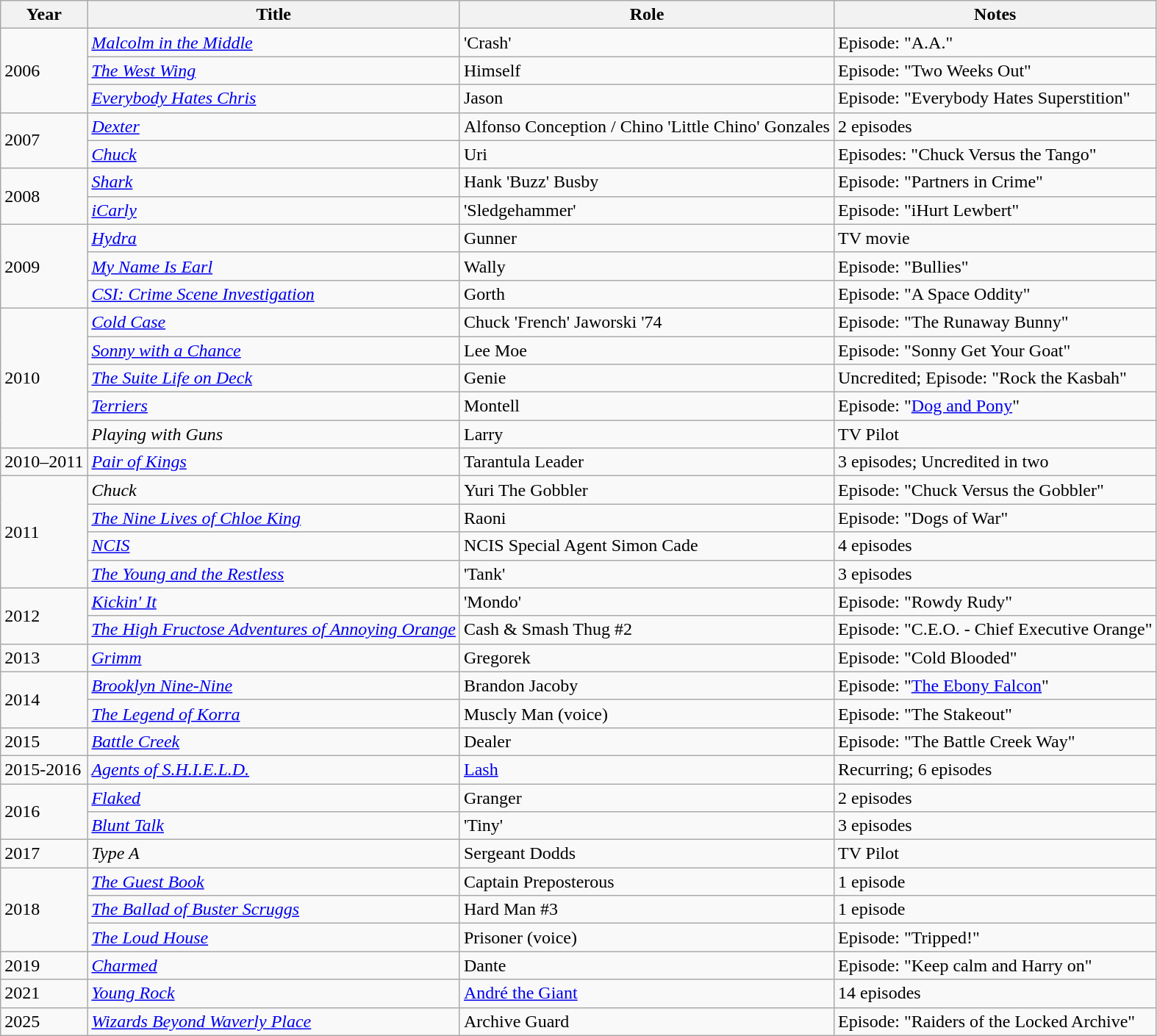<table class="wikitable sortable">
<tr>
<th>Year</th>
<th>Title</th>
<th>Role</th>
<th>Notes</th>
</tr>
<tr>
<td rowspan="3">2006</td>
<td><em><a href='#'>Malcolm in the Middle</a></em></td>
<td>'Crash'</td>
<td>Episode: "A.A."</td>
</tr>
<tr>
<td data-sort-value="West Wing, The"><em><a href='#'>The West Wing</a></em></td>
<td>Himself</td>
<td>Episode: "Two Weeks Out"</td>
</tr>
<tr>
<td><em><a href='#'>Everybody Hates Chris</a></em></td>
<td>Jason</td>
<td>Episode: "Everybody Hates Superstition"</td>
</tr>
<tr>
<td rowspan="2">2007</td>
<td><em><a href='#'>Dexter</a></em></td>
<td>Alfonso Conception / Chino 'Little Chino' Gonzales</td>
<td>2 episodes</td>
</tr>
<tr>
<td><em><a href='#'>Chuck</a></em></td>
<td>Uri</td>
<td>Episodes: "Chuck Versus the Tango"</td>
</tr>
<tr>
<td rowspan="2">2008</td>
<td><em><a href='#'>Shark</a></em></td>
<td>Hank 'Buzz' Busby</td>
<td>Episode: "Partners in Crime"</td>
</tr>
<tr>
<td><em><a href='#'>iCarly</a></em></td>
<td>'Sledgehammer'</td>
<td>Episode: "iHurt Lewbert"</td>
</tr>
<tr>
<td rowspan="3">2009</td>
<td><em><a href='#'>Hydra</a></em></td>
<td>Gunner</td>
<td>TV movie</td>
</tr>
<tr>
<td><em><a href='#'>My Name Is Earl</a></em></td>
<td>Wally</td>
<td>Episode: "Bullies"</td>
</tr>
<tr>
<td><em><a href='#'>CSI: Crime Scene Investigation</a></em></td>
<td>Gorth</td>
<td>Episode: "A Space Oddity"</td>
</tr>
<tr>
<td rowspan="5">2010</td>
<td><em><a href='#'>Cold Case</a></em></td>
<td>Chuck 'French' Jaworski '74</td>
<td>Episode: "The Runaway Bunny"</td>
</tr>
<tr>
<td><em><a href='#'>Sonny with a Chance</a></em></td>
<td>Lee Moe</td>
<td>Episode: "Sonny Get Your Goat"</td>
</tr>
<tr>
<td data-sort-value="Suite Life on Deck, The"><em><a href='#'>The Suite Life on Deck</a></em></td>
<td>Genie</td>
<td>Uncredited; Episode: "Rock the Kasbah"</td>
</tr>
<tr>
<td><em><a href='#'>Terriers</a></em></td>
<td>Montell</td>
<td>Episode: "<a href='#'>Dog and Pony</a>"</td>
</tr>
<tr>
<td><em>Playing with Guns</em></td>
<td>Larry</td>
<td>TV Pilot</td>
</tr>
<tr>
<td>2010–2011</td>
<td><em><a href='#'>Pair of Kings</a></em></td>
<td>Tarantula Leader</td>
<td>3 episodes; Uncredited in two</td>
</tr>
<tr>
<td rowspan="4">2011</td>
<td><em>Chuck</em></td>
<td>Yuri The Gobbler</td>
<td>Episode: "Chuck Versus the Gobbler"</td>
</tr>
<tr>
<td data-sort-value="Nine Lives of Chloe King, The"><em><a href='#'>The Nine Lives of Chloe King</a></em></td>
<td>Raoni</td>
<td>Episode: "Dogs of War"</td>
</tr>
<tr>
<td><em><a href='#'>NCIS</a></em></td>
<td>NCIS Special Agent Simon Cade</td>
<td>4 episodes</td>
</tr>
<tr>
<td data-sort-value="Young and the Restless, The"><em><a href='#'>The Young and the Restless</a></em></td>
<td>'Tank'</td>
<td>3 episodes</td>
</tr>
<tr>
<td rowspan="2">2012</td>
<td><em><a href='#'>Kickin' It</a></em></td>
<td>'Mondo'</td>
<td>Episode: "Rowdy Rudy"</td>
</tr>
<tr>
<td data-sort-value="High Fructose Adventures of Annoying Orange, The"><em><a href='#'>The High Fructose Adventures of Annoying Orange</a></em></td>
<td>Cash & Smash Thug #2</td>
<td>Episode: "C.E.O. - Chief Executive Orange"</td>
</tr>
<tr>
<td>2013</td>
<td><em><a href='#'>Grimm</a></em></td>
<td>Gregorek</td>
<td>Episode: "Cold Blooded"</td>
</tr>
<tr>
<td rowspan="2">2014</td>
<td><em><a href='#'>Brooklyn Nine-Nine</a></em></td>
<td>Brandon Jacoby</td>
<td>Episode: "<a href='#'>The Ebony Falcon</a>"</td>
</tr>
<tr>
<td data-sort-value="Legend of Korra, The"><em><a href='#'>The Legend of Korra</a></em></td>
<td>Muscly Man (voice)</td>
<td>Episode: "The Stakeout"</td>
</tr>
<tr>
<td>2015</td>
<td><em><a href='#'>Battle Creek</a></em></td>
<td>Dealer</td>
<td>Episode: "The Battle Creek Way"</td>
</tr>
<tr>
<td>2015-2016</td>
<td><em><a href='#'>Agents of S.H.I.E.L.D.</a></em></td>
<td><a href='#'>Lash</a></td>
<td>Recurring; 6 episodes</td>
</tr>
<tr>
<td rowspan="2">2016</td>
<td><em><a href='#'>Flaked</a></em></td>
<td>Granger</td>
<td>2 episodes</td>
</tr>
<tr>
<td><em><a href='#'>Blunt Talk</a></em></td>
<td>'Tiny'</td>
<td>3 episodes</td>
</tr>
<tr>
<td>2017</td>
<td><em>Type A</em></td>
<td>Sergeant Dodds</td>
<td>TV Pilot</td>
</tr>
<tr>
<td rowspan="3">2018</td>
<td data-sort-value="Guest Book, The"><em><a href='#'>The Guest Book</a></em></td>
<td>Captain Preposterous</td>
<td>1 episode</td>
</tr>
<tr>
<td data-sort-value="Ballad of Buster Scruggs, The"><em><a href='#'>The Ballad of Buster Scruggs</a></em></td>
<td>Hard Man #3</td>
<td>1 episode</td>
</tr>
<tr>
<td data-sort-value="Loud House, The"><em><a href='#'>The Loud House</a></em></td>
<td>Prisoner (voice)</td>
<td>Episode: "Tripped!"</td>
</tr>
<tr>
<td>2019</td>
<td><em><a href='#'>Charmed</a></em></td>
<td>Dante</td>
<td>Episode: "Keep calm and Harry on"</td>
</tr>
<tr>
<td>2021</td>
<td><em><a href='#'>Young Rock</a></em></td>
<td><a href='#'>André the Giant</a></td>
<td>14 episodes</td>
</tr>
<tr>
<td>2025</td>
<td><em><a href='#'>Wizards Beyond Waverly Place</a></em></td>
<td>Archive Guard</td>
<td>Episode: "Raiders of the Locked Archive"</td>
</tr>
</table>
